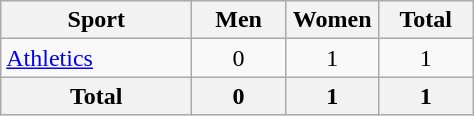<table class="wikitable sortable" style="text-align:center;">
<tr>
<th width=120>Sport</th>
<th width=55>Men</th>
<th width=55>Women</th>
<th width=55>Total</th>
</tr>
<tr>
<td align=left><a href='#'>Athletics</a></td>
<td>0</td>
<td>1</td>
<td>1</td>
</tr>
<tr>
<th>Total</th>
<th>0</th>
<th>1</th>
<th>1</th>
</tr>
</table>
